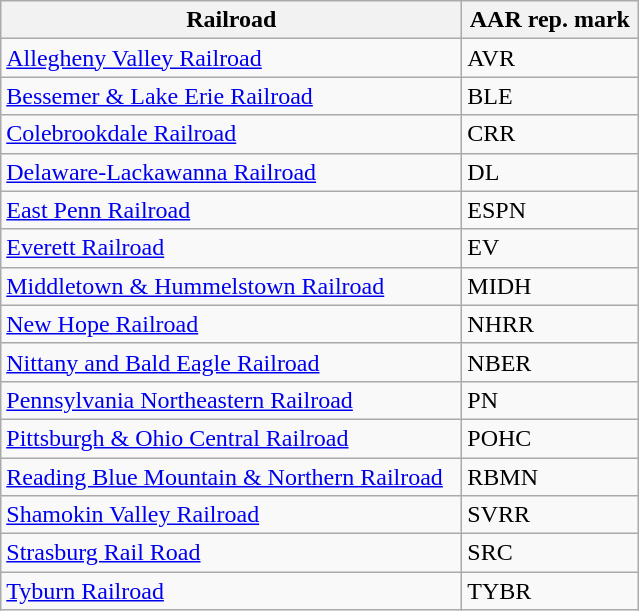<table class="wikitable" border="1">
<tr>
<th width="300px">Railroad</th>
<th width="110px">AAR rep. mark</th>
</tr>
<tr>
<td width="300px"><a href='#'>Allegheny Valley Railroad</a></td>
<td width="110px">AVR</td>
</tr>
<tr>
<td width="300px"><a href='#'>Bessemer & Lake Erie Railroad</a></td>
<td width="110px">BLE</td>
</tr>
<tr>
<td width="300px"><a href='#'>Colebrookdale Railroad</a></td>
<td width="110px">CRR</td>
</tr>
<tr>
<td width="300px"><a href='#'>Delaware-Lackawanna Railroad</a></td>
<td width="110px">DL</td>
</tr>
<tr>
<td width="300px"><a href='#'>East Penn Railroad</a></td>
<td width="110px">ESPN</td>
</tr>
<tr>
<td width="300px"><a href='#'>Everett Railroad</a></td>
<td width="110px">EV</td>
</tr>
<tr>
<td width="300px"><a href='#'>Middletown & Hummelstown Railroad</a></td>
<td width="110px">MIDH</td>
</tr>
<tr>
<td width="300px"><a href='#'>New Hope Railroad</a></td>
<td width="110px">NHRR</td>
</tr>
<tr>
<td><a href='#'>Nittany and Bald Eagle Railroad</a></td>
<td>NBER</td>
</tr>
<tr>
<td width="300px"><a href='#'>Pennsylvania Northeastern Railroad</a></td>
<td width="110px">PN</td>
</tr>
<tr>
<td width="300px"><a href='#'>Pittsburgh & Ohio Central Railroad</a></td>
<td width="110px">POHC</td>
</tr>
<tr>
<td width="300px"><a href='#'>Reading Blue Mountain & Northern Railroad</a></td>
<td width="110px">RBMN</td>
</tr>
<tr>
<td width="300px"><a href='#'>Shamokin Valley Railroad</a></td>
<td width="110px">SVRR</td>
</tr>
<tr>
<td width="300px"><a href='#'>Strasburg Rail Road</a></td>
<td width="110px">SRC</td>
</tr>
<tr>
<td width="300px"><a href='#'>Tyburn Railroad</a></td>
<td width="110px">TYBR</td>
</tr>
</table>
